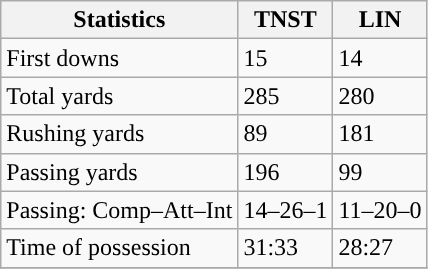<table class="wikitable" style="float: left;">
<tr>
<th>Statistics</th>
<th>TNST</th>
<th>LIN</th>
</tr>
<tr>
<td>First downs</td>
<td>15</td>
<td>14</td>
</tr>
<tr>
<td>Total yards</td>
<td>285</td>
<td>280</td>
</tr>
<tr>
<td>Rushing yards</td>
<td>89</td>
<td>181</td>
</tr>
<tr>
<td>Passing yards</td>
<td>196</td>
<td>99</td>
</tr>
<tr>
<td>Passing: Comp–Att–Int</td>
<td>14–26–1</td>
<td>11–20–0</td>
</tr>
<tr>
<td>Time of possession</td>
<td>31:33</td>
<td>28:27</td>
</tr>
<tr>
</tr>
</table>
